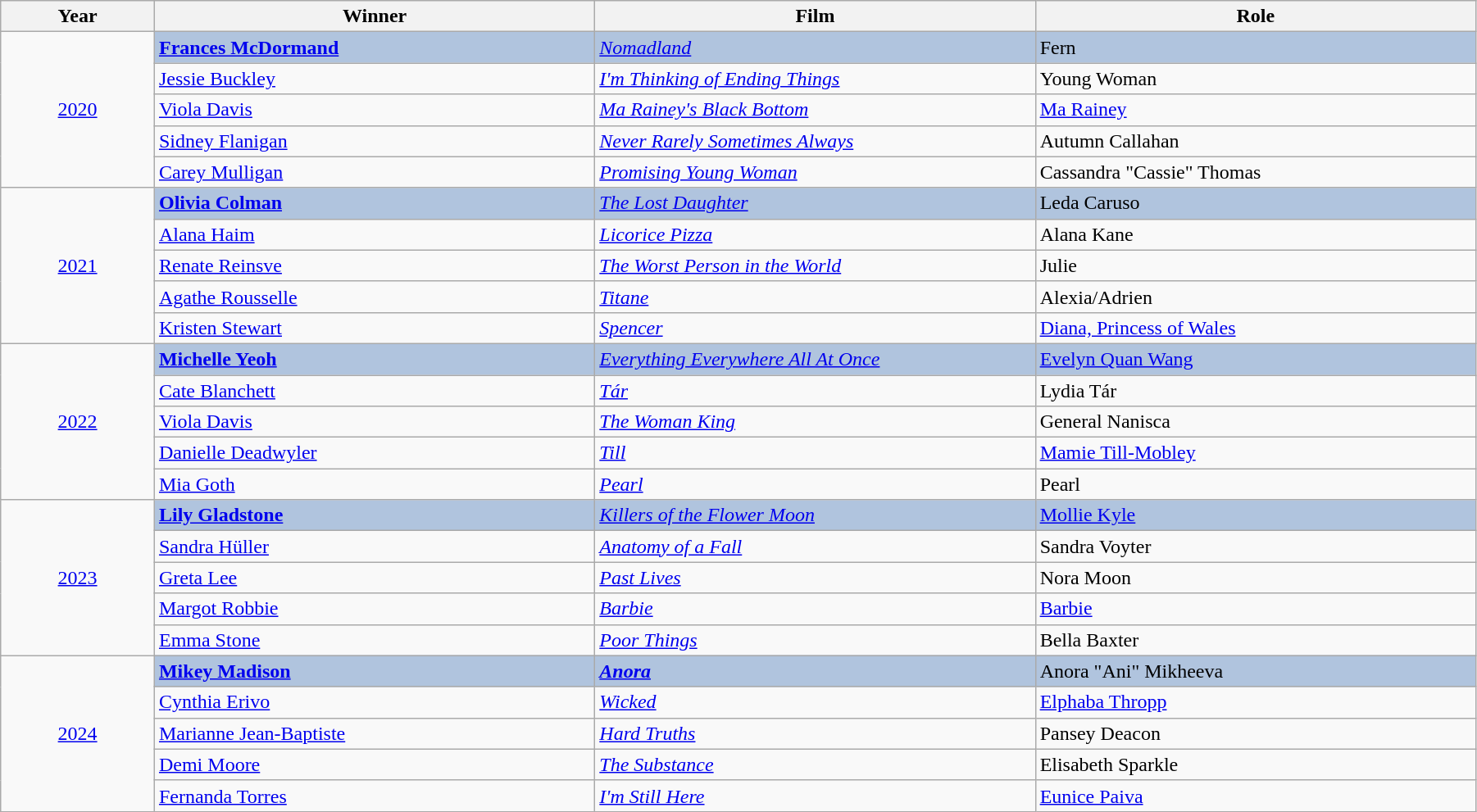<table class="wikitable" width="95%" cellpadding="5">
<tr>
<th width="100"><strong>Year</strong></th>
<th width="300"><strong>Winner</strong></th>
<th width="300"><strong>Film</strong></th>
<th width="300"><strong>Role</strong></th>
</tr>
<tr>
<td rowspan="5" style="text-align:center;"><a href='#'>2020</a></td>
<td style="background:#B0C4DE;"><strong><a href='#'>Frances McDormand</a></strong></td>
<td style="background:#B0C4DE;"><em><a href='#'>Nomadland</a></em></td>
<td style="background:#B0C4DE;">Fern</td>
</tr>
<tr>
<td><a href='#'>Jessie Buckley</a></td>
<td><em><a href='#'>I'm Thinking of Ending Things</a></em></td>
<td>Young Woman</td>
</tr>
<tr>
<td><a href='#'>Viola Davis</a></td>
<td><em><a href='#'>Ma Rainey's Black Bottom</a></em></td>
<td><a href='#'>Ma Rainey</a></td>
</tr>
<tr>
<td><a href='#'>Sidney Flanigan</a></td>
<td><em><a href='#'>Never Rarely Sometimes Always</a></em></td>
<td>Autumn Callahan</td>
</tr>
<tr>
<td><a href='#'>Carey Mulligan</a></td>
<td><em><a href='#'>Promising Young Woman</a></em></td>
<td>Cassandra "Cassie" Thomas</td>
</tr>
<tr>
<td rowspan="5" style="text-align:center;"><a href='#'>2021</a></td>
<td style="background:#B0C4DE;"><strong><a href='#'>Olivia Colman</a></strong></td>
<td style="background:#B0C4DE;"><em><a href='#'>The Lost Daughter</a></em></td>
<td style="background:#B0C4DE;">Leda Caruso</td>
</tr>
<tr>
<td><a href='#'>Alana Haim</a></td>
<td><em><a href='#'>Licorice Pizza</a></em></td>
<td>Alana Kane</td>
</tr>
<tr>
<td><a href='#'>Renate Reinsve</a></td>
<td><em><a href='#'>The Worst Person in the World</a></em></td>
<td>Julie</td>
</tr>
<tr>
<td><a href='#'>Agathe Rousselle</a></td>
<td><em><a href='#'>Titane</a></em></td>
<td>Alexia/Adrien</td>
</tr>
<tr>
<td><a href='#'>Kristen Stewart</a></td>
<td><em><a href='#'>Spencer</a></em></td>
<td><a href='#'>Diana, Princess of Wales</a></td>
</tr>
<tr>
<td rowspan="5" style="text-align:center;"><a href='#'>2022</a></td>
<td style="background:#B0C4DE;"><strong><a href='#'>Michelle Yeoh</a></strong></td>
<td style="background:#B0C4DE;"><em><a href='#'>Everything Everywhere All At Once</a></em></td>
<td style="background:#B0C4DE;"><a href='#'>Evelyn Quan Wang</a></td>
</tr>
<tr>
<td><a href='#'>Cate Blanchett</a></td>
<td><em><a href='#'>Tár</a></em></td>
<td>Lydia Tár</td>
</tr>
<tr>
<td><a href='#'>Viola Davis</a></td>
<td><em><a href='#'>The Woman King</a></em></td>
<td>General Nanisca</td>
</tr>
<tr>
<td><a href='#'>Danielle Deadwyler</a></td>
<td><em><a href='#'>Till</a></em></td>
<td><a href='#'>Mamie Till-Mobley</a></td>
</tr>
<tr>
<td><a href='#'>Mia Goth</a></td>
<td><a href='#'><em>Pearl</em></a></td>
<td>Pearl</td>
</tr>
<tr>
<td rowspan="5" style="text-align:center;"><a href='#'>2023</a></td>
<td style="background:#B0C4DE;"><strong><a href='#'>Lily Gladstone</a></strong></td>
<td style="background:#B0C4DE;"><em><a href='#'>Killers of the Flower Moon</a></em></td>
<td style="background:#B0C4DE;"><a href='#'>Mollie Kyle</a></td>
</tr>
<tr>
<td><a href='#'>Sandra Hüller</a></td>
<td><em><a href='#'>Anatomy of a Fall</a></em></td>
<td>Sandra Voyter</td>
</tr>
<tr>
<td><a href='#'>Greta Lee</a></td>
<td><em><a href='#'>Past Lives</a></em></td>
<td>Nora Moon</td>
</tr>
<tr>
<td><a href='#'>Margot Robbie</a></td>
<td><em><a href='#'>Barbie</a></em></td>
<td><a href='#'>Barbie</a></td>
</tr>
<tr>
<td><a href='#'>Emma Stone</a></td>
<td><em><a href='#'>Poor Things</a></em></td>
<td>Bella Baxter</td>
</tr>
<tr>
<td rowspan="5" style="text-align:center;"><a href='#'>2024</a></td>
<td style="background:#B0C4DE;"><strong><a href='#'>Mikey Madison</a></strong></td>
<td style="background:#B0C4DE;"><strong><em><a href='#'>Anora</a></em></strong></td>
<td style="background:#B0C4DE;">Anora "Ani" Mikheeva</td>
</tr>
<tr>
<td><a href='#'>Cynthia Erivo</a></td>
<td><em><a href='#'>Wicked</a></em></td>
<td><a href='#'>Elphaba Thropp</a></td>
</tr>
<tr>
<td><a href='#'>Marianne Jean-Baptiste</a></td>
<td><em><a href='#'>Hard Truths</a></em></td>
<td>Pansey Deacon</td>
</tr>
<tr>
<td><a href='#'>Demi Moore</a></td>
<td><em><a href='#'>The Substance</a></em></td>
<td>Elisabeth Sparkle</td>
</tr>
<tr>
<td><a href='#'>Fernanda Torres</a></td>
<td><em><a href='#'>I'm Still Here</a></em></td>
<td><a href='#'>Eunice Paiva</a></td>
</tr>
</table>
